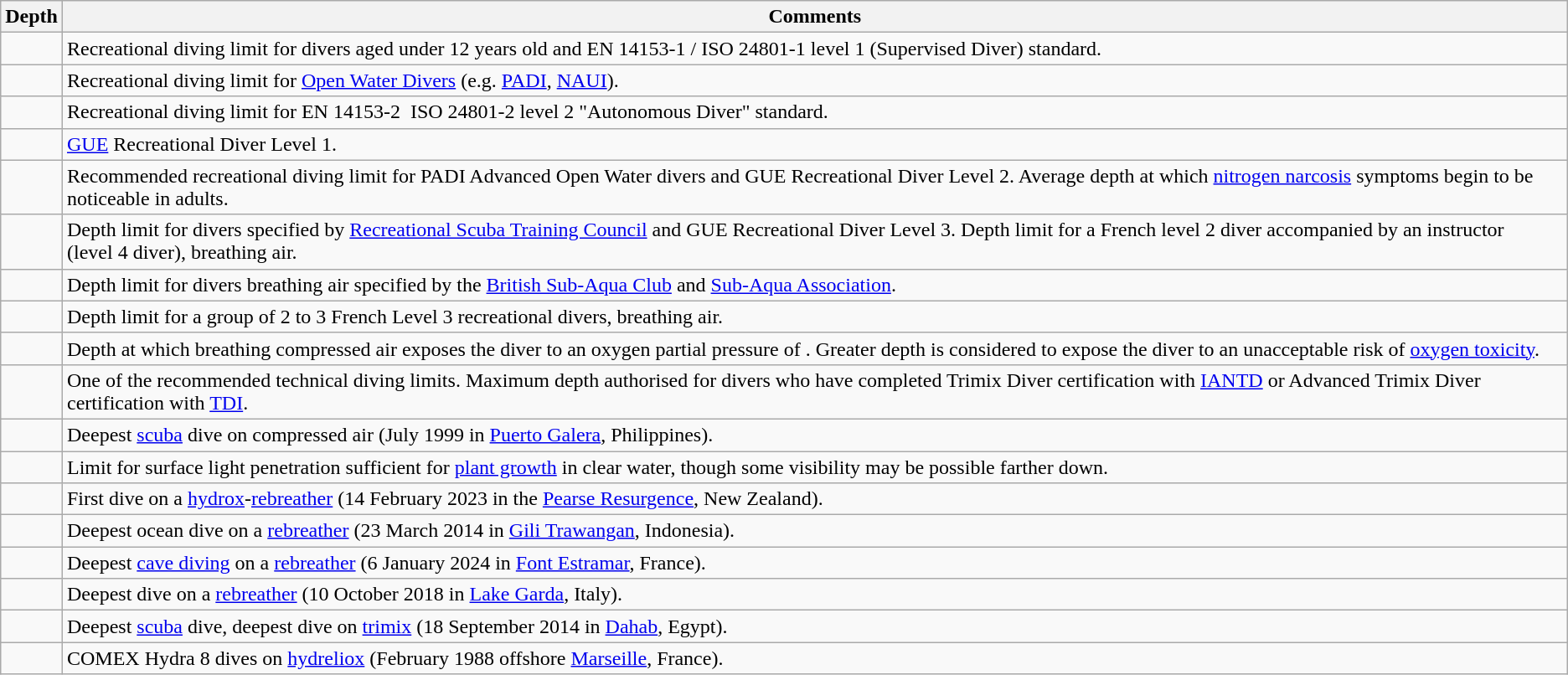<table class="wikitable col1right">
<tr>
<th scope="col">Depth</th>
<th scope="col">Comments</th>
</tr>
<tr>
<td></td>
<td>Recreational diving limit for divers aged under 12 years old and EN 14153-1 / ISO 24801-1 level 1 (Supervised Diver) standard.</td>
</tr>
<tr>
<td></td>
<td>Recreational diving limit for <a href='#'>Open Water Divers</a> (e.g. <a href='#'>PADI</a>, <a href='#'>NAUI</a>).</td>
</tr>
<tr>
<td></td>
<td>Recreational diving limit for EN 14153-2  ISO 24801-2 level 2 "Autonomous Diver" standard.</td>
</tr>
<tr>
<td></td>
<td><a href='#'>GUE</a> Recreational Diver Level 1.</td>
</tr>
<tr>
<td></td>
<td>Recommended recreational diving limit for PADI Advanced Open Water divers and GUE Recreational Diver Level 2. Average depth at which <a href='#'>nitrogen narcosis</a> symptoms begin to be noticeable in adults.</td>
</tr>
<tr>
<td></td>
<td>Depth limit for divers specified by <a href='#'>Recreational Scuba Training Council</a> and GUE Recreational Diver Level 3. Depth limit for a French level 2 diver accompanied by an instructor (level 4 diver), breathing air.</td>
</tr>
<tr>
<td></td>
<td>Depth limit for divers breathing air specified by the <a href='#'>British Sub-Aqua Club</a> and <a href='#'>Sub-Aqua Association</a>.</td>
</tr>
<tr>
<td></td>
<td>Depth limit for a group of 2 to 3 French Level 3 recreational divers, breathing air.</td>
</tr>
<tr>
<td></td>
<td>Depth at which breathing compressed air exposes the diver to an oxygen partial pressure of . Greater depth is considered to expose the diver to an unacceptable risk of <a href='#'>oxygen toxicity</a>.</td>
</tr>
<tr>
<td></td>
<td>One of the recommended technical diving limits. Maximum depth authorised for divers who have completed Trimix Diver certification with <a href='#'>IANTD</a> or Advanced Trimix Diver certification with <a href='#'>TDI</a>.</td>
</tr>
<tr>
<td></td>
<td>Deepest <a href='#'>scuba</a> dive on compressed air (July 1999 in <a href='#'>Puerto Galera</a>, Philippines).</td>
</tr>
<tr>
<td></td>
<td>Limit for surface light penetration sufficient for <a href='#'>plant growth</a> in clear water, though some visibility may be possible farther down.</td>
</tr>
<tr>
<td></td>
<td>First dive on a <a href='#'>hydrox</a>-<a href='#'>rebreather</a> (14 February 2023 in the <a href='#'>Pearse Resurgence</a>, New Zealand).</td>
</tr>
<tr>
<td></td>
<td>Deepest ocean dive on a <a href='#'>rebreather</a> (23 March 2014 in <a href='#'>Gili Trawangan</a>, Indonesia).</td>
</tr>
<tr>
<td></td>
<td>Deepest <a href='#'>cave diving</a> on a <a href='#'>rebreather</a> (6 January 2024 in <a href='#'>Font Estramar</a>, France).</td>
</tr>
<tr>
<td></td>
<td>Deepest dive on a <a href='#'>rebreather</a> (10 October 2018 in <a href='#'>Lake Garda</a>, Italy).</td>
</tr>
<tr>
<td></td>
<td>Deepest <a href='#'>scuba</a> dive, deepest dive on <a href='#'>trimix</a> (18 September 2014 in <a href='#'>Dahab</a>, Egypt).</td>
</tr>
<tr>
<td></td>
<td>COMEX Hydra 8 dives on <a href='#'>hydreliox</a> (February 1988 offshore <a href='#'>Marseille</a>, France).</td>
</tr>
</table>
